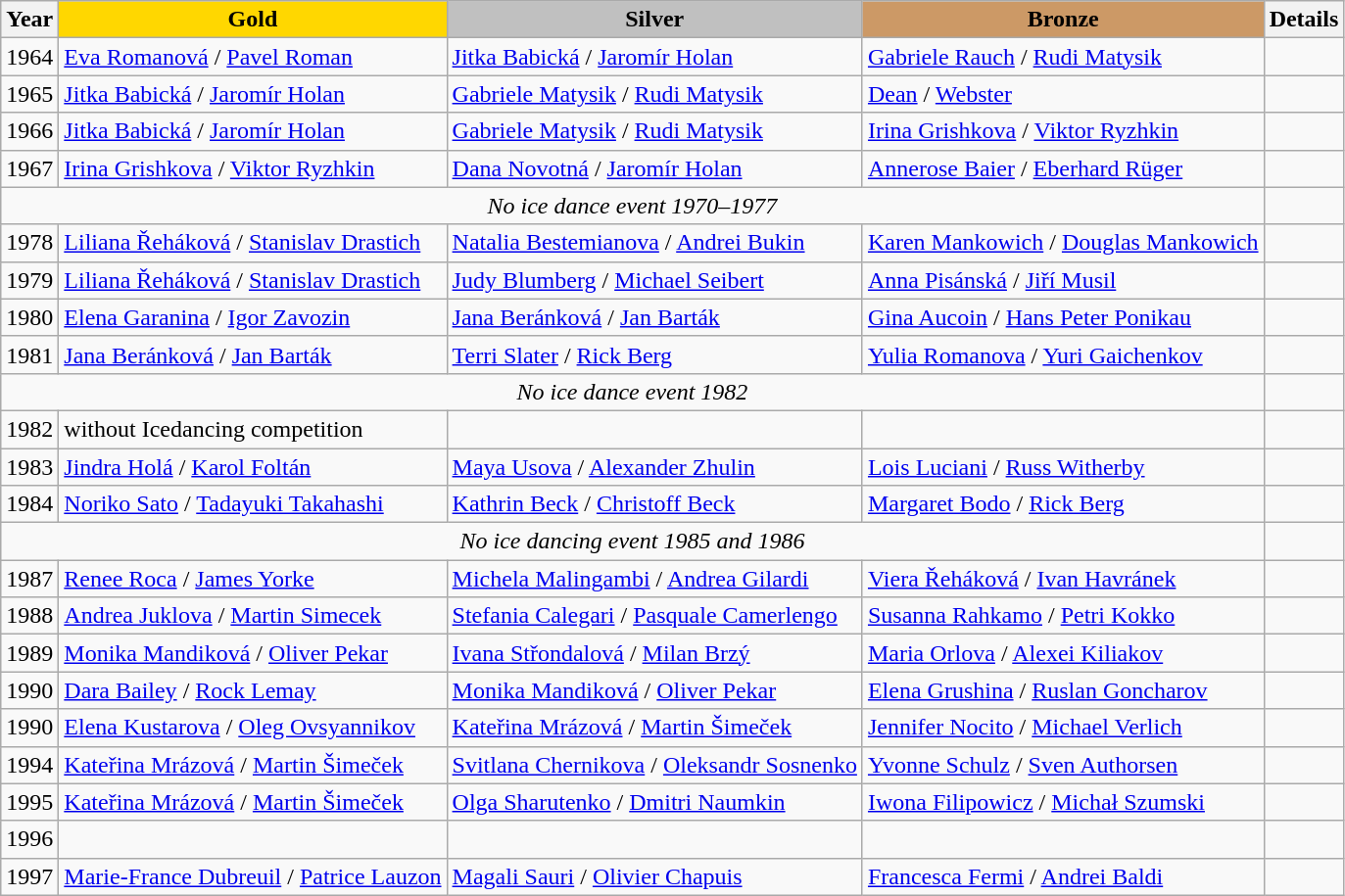<table class="wikitable">
<tr>
<th>Year</th>
<td align=center bgcolor=gold><strong>Gold</strong></td>
<td align=center bgcolor=silver><strong>Silver</strong></td>
<td align=center bgcolor=cc9966><strong>Bronze</strong></td>
<th>Details</th>
</tr>
<tr>
<td>1964</td>
<td> <a href='#'>Eva Romanová</a> / <a href='#'>Pavel Roman</a></td>
<td> <a href='#'>Jitka Babická</a> / <a href='#'>Jaromír Holan</a></td>
<td> <a href='#'>Gabriele Rauch</a> / <a href='#'>Rudi Matysik</a></td>
<td></td>
</tr>
<tr>
<td>1965</td>
<td> <a href='#'>Jitka Babická</a> / <a href='#'>Jaromír Holan</a></td>
<td> <a href='#'>Gabriele Matysik</a> / <a href='#'>Rudi Matysik</a></td>
<td> <a href='#'>Dean</a> / <a href='#'>Webster</a></td>
<td></td>
</tr>
<tr>
<td>1966</td>
<td> <a href='#'>Jitka Babická</a> / <a href='#'>Jaromír Holan</a></td>
<td> <a href='#'>Gabriele Matysik</a> / <a href='#'>Rudi Matysik</a></td>
<td> <a href='#'>Irina Grishkova</a> / <a href='#'>Viktor Ryzhkin</a></td>
<td></td>
</tr>
<tr>
<td>1967</td>
<td> <a href='#'>Irina Grishkova</a> / <a href='#'>Viktor Ryzhkin</a></td>
<td> <a href='#'>Dana Novotná</a> / <a href='#'>Jaromír Holan</a></td>
<td> <a href='#'>Annerose Baier</a> / <a href='#'>Eberhard Rüger</a></td>
<td></td>
</tr>
<tr>
<td colspan=4 align=center><em>No ice dance event 1970–1977</em></td>
<td></td>
</tr>
<tr>
<td>1978</td>
<td> <a href='#'>Liliana Řeháková</a> / <a href='#'>Stanislav Drastich</a></td>
<td> <a href='#'>Natalia Bestemianova</a> / <a href='#'>Andrei Bukin</a></td>
<td> <a href='#'>Karen Mankowich</a> / <a href='#'>Douglas Mankowich</a></td>
<td></td>
</tr>
<tr>
<td>1979</td>
<td> <a href='#'>Liliana Řeháková</a> / <a href='#'>Stanislav Drastich</a></td>
<td> <a href='#'>Judy Blumberg</a> / <a href='#'>Michael Seibert</a></td>
<td> <a href='#'>Anna Pisánská</a> / <a href='#'>Jiří Musil</a></td>
<td></td>
</tr>
<tr>
<td>1980</td>
<td> <a href='#'>Elena Garanina</a> / <a href='#'>Igor Zavozin</a></td>
<td> <a href='#'>Jana Beránková</a> / <a href='#'>Jan Barták</a></td>
<td> <a href='#'>Gina Aucoin</a> / <a href='#'>Hans Peter Ponikau</a></td>
<td></td>
</tr>
<tr>
<td>1981</td>
<td> <a href='#'>Jana Beránková</a> / <a href='#'>Jan Barták</a></td>
<td> <a href='#'>Terri Slater</a> / <a href='#'>Rick Berg</a></td>
<td> <a href='#'>Yulia Romanova</a> / <a href='#'>Yuri Gaichenkov</a></td>
<td></td>
</tr>
<tr>
<td colspan=4 align=center><em>No ice dance event 1982</em></td>
<td></td>
</tr>
<tr>
<td>1982</td>
<td>without Icedancing competition</td>
<td></td>
<td></td>
<td></td>
</tr>
<tr>
<td>1983</td>
<td> <a href='#'>Jindra Holá</a> / <a href='#'>Karol Foltán</a></td>
<td> <a href='#'>Maya Usova</a> / <a href='#'>Alexander Zhulin</a></td>
<td> <a href='#'>Lois Luciani</a> / <a href='#'>Russ Witherby</a></td>
<td></td>
</tr>
<tr>
<td>1984</td>
<td> <a href='#'>Noriko Sato</a> / <a href='#'>Tadayuki Takahashi</a></td>
<td> <a href='#'>Kathrin Beck</a> / <a href='#'>Christoff Beck</a></td>
<td> <a href='#'>Margaret Bodo</a> / <a href='#'>Rick Berg</a></td>
<td></td>
</tr>
<tr>
<td colspan=4 align=center><em>No ice dancing event 1985 and 1986</em></td>
<td></td>
</tr>
<tr>
<td>1987</td>
<td> <a href='#'>Renee Roca</a> / <a href='#'>James Yorke</a></td>
<td> <a href='#'>Michela Malingambi</a> / <a href='#'>Andrea Gilardi</a></td>
<td> <a href='#'>Viera Řeháková</a> / <a href='#'>Ivan Havránek</a></td>
<td></td>
</tr>
<tr>
<td>1988</td>
<td> <a href='#'>Andrea Juklova</a> / <a href='#'>Martin Simecek</a></td>
<td> <a href='#'>Stefania Calegari</a> / <a href='#'>Pasquale Camerlengo</a></td>
<td> <a href='#'>Susanna Rahkamo</a> / <a href='#'>Petri Kokko</a></td>
<td></td>
</tr>
<tr>
<td>1989</td>
<td> <a href='#'>Monika Mandiková</a> / <a href='#'>Oliver Pekar</a></td>
<td> <a href='#'>Ivana Střondalová</a> / <a href='#'>Milan Brzý</a></td>
<td> <a href='#'>Maria Orlova</a> / <a href='#'>Alexei Kiliakov</a></td>
<td></td>
</tr>
<tr>
<td>1990</td>
<td> <a href='#'>Dara Bailey</a> / <a href='#'>Rock Lemay</a></td>
<td> <a href='#'>Monika Mandiková</a> / <a href='#'>Oliver Pekar</a></td>
<td> <a href='#'>Elena Grushina</a> / <a href='#'>Ruslan Goncharov</a></td>
<td></td>
</tr>
<tr>
<td>1990</td>
<td> <a href='#'>Elena Kustarova</a> / <a href='#'>Oleg Ovsyannikov</a></td>
<td> <a href='#'>Kateřina Mrázová</a> / <a href='#'>Martin Šimeček</a></td>
<td> <a href='#'>Jennifer Nocito</a> / <a href='#'>Michael Verlich</a></td>
<td></td>
</tr>
<tr>
<td>1994</td>
<td> <a href='#'>Kateřina Mrázová</a> / <a href='#'>Martin Šimeček</a></td>
<td> <a href='#'>Svitlana Chernikova</a> / <a href='#'>Oleksandr Sosnenko</a></td>
<td> <a href='#'>Yvonne Schulz</a> / <a href='#'>Sven Authorsen</a></td>
<td></td>
</tr>
<tr>
<td>1995</td>
<td> <a href='#'>Kateřina Mrázová</a> / <a href='#'>Martin Šimeček</a></td>
<td> <a href='#'>Olga Sharutenko</a> / <a href='#'>Dmitri Naumkin</a></td>
<td> <a href='#'>Iwona Filipowicz</a> / <a href='#'>Michał Szumski</a></td>
<td></td>
</tr>
<tr>
<td>1996</td>
<td></td>
<td></td>
<td></td>
<td></td>
</tr>
<tr>
<td>1997</td>
<td> <a href='#'>Marie-France Dubreuil</a> / <a href='#'>Patrice Lauzon</a></td>
<td> <a href='#'>Magali Sauri</a> / <a href='#'>Olivier Chapuis</a></td>
<td> <a href='#'>Francesca Fermi</a> / <a href='#'>Andrei Baldi</a></td>
<td></td>
</tr>
</table>
